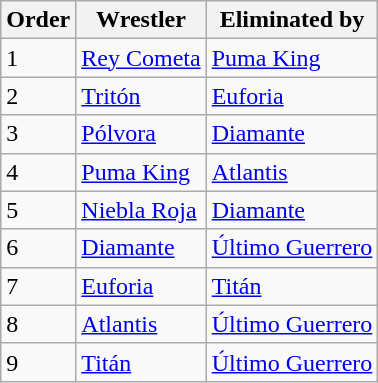<table class="wikitable sortable">
<tr>
<th>Order</th>
<th>Wrestler</th>
<th>Eliminated by</th>
</tr>
<tr>
<td>1</td>
<td><a href='#'>Rey Cometa</a></td>
<td><a href='#'>Puma King</a></td>
</tr>
<tr>
<td>2</td>
<td><a href='#'>Tritón</a></td>
<td><a href='#'>Euforia</a></td>
</tr>
<tr>
<td>3</td>
<td><a href='#'>Pólvora</a></td>
<td><a href='#'>Diamante</a></td>
</tr>
<tr>
<td>4</td>
<td><a href='#'>Puma King</a></td>
<td><a href='#'>Atlantis</a></td>
</tr>
<tr>
<td>5</td>
<td><a href='#'>Niebla Roja</a></td>
<td><a href='#'>Diamante</a></td>
</tr>
<tr>
<td>6</td>
<td><a href='#'>Diamante</a></td>
<td><a href='#'>Último Guerrero</a></td>
</tr>
<tr>
<td>7</td>
<td><a href='#'>Euforia</a></td>
<td><a href='#'>Titán</a></td>
</tr>
<tr>
<td>8</td>
<td><a href='#'>Atlantis</a></td>
<td><a href='#'>Último Guerrero</a></td>
</tr>
<tr>
<td>9</td>
<td><a href='#'>Titán</a></td>
<td><a href='#'>Último Guerrero</a></td>
</tr>
</table>
